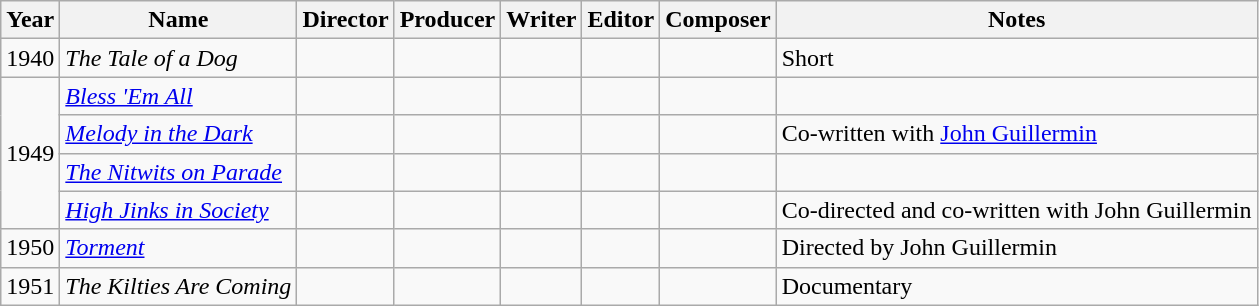<table class="wikitable sortable">
<tr>
<th>Year</th>
<th>Name</th>
<th>Director</th>
<th>Producer</th>
<th>Writer</th>
<th>Editor</th>
<th>Composer</th>
<th>Notes</th>
</tr>
<tr>
<td>1940</td>
<td><em>The Tale of a Dog</em></td>
<td></td>
<td></td>
<td></td>
<td></td>
<td></td>
<td>Short</td>
</tr>
<tr>
<td rowspan="4">1949</td>
<td><em><a href='#'>Bless 'Em All</a></em></td>
<td></td>
<td></td>
<td></td>
<td></td>
<td></td>
<td></td>
</tr>
<tr>
<td><em><a href='#'>Melody in the Dark</a></em></td>
<td></td>
<td></td>
<td></td>
<td></td>
<td></td>
<td>Co-written with <a href='#'>John Guillermin</a></td>
</tr>
<tr>
<td><em><a href='#'>The Nitwits on Parade</a></em></td>
<td></td>
<td></td>
<td></td>
<td></td>
<td></td>
<td></td>
</tr>
<tr>
<td><em><a href='#'>High Jinks in Society</a></em></td>
<td></td>
<td></td>
<td></td>
<td></td>
<td></td>
<td>Co-directed and co-written with John Guillermin</td>
</tr>
<tr>
<td>1950</td>
<td><em><a href='#'>Torment</a></em></td>
<td></td>
<td></td>
<td></td>
<td></td>
<td></td>
<td>Directed by John Guillermin</td>
</tr>
<tr>
<td>1951</td>
<td><em>The Kilties Are Coming</em></td>
<td></td>
<td></td>
<td></td>
<td></td>
<td></td>
<td>Documentary</td>
</tr>
</table>
